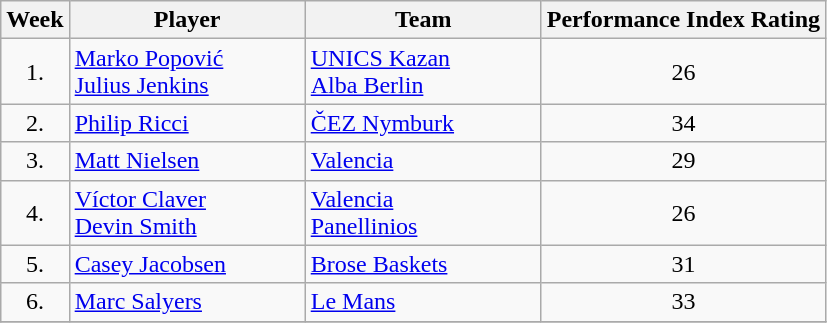<table class="wikitable sortable" style="text-align: center;">
<tr>
<th align="center">Week</th>
<th align="center" width=150>Player</th>
<th align="center" width=150>Team</th>
<th align="center">Performance Index Rating</th>
</tr>
<tr>
<td>1.</td>
<td align="left"> <a href='#'>Marko Popović</a><br> <a href='#'>Julius Jenkins</a></td>
<td align="left"> <a href='#'>UNICS Kazan</a><br> <a href='#'>Alba Berlin</a></td>
<td>26</td>
</tr>
<tr>
<td>2.</td>
<td align="left"> <a href='#'>Philip Ricci</a></td>
<td align="left"> <a href='#'>ČEZ Nymburk</a></td>
<td>34</td>
</tr>
<tr>
<td>3.</td>
<td align="left"> <a href='#'>Matt Nielsen</a></td>
<td align="left"> <a href='#'>Valencia</a></td>
<td>29</td>
</tr>
<tr>
<td>4.</td>
<td align="left"> <a href='#'>Víctor Claver</a><br> <a href='#'>Devin Smith</a></td>
<td align="left"> <a href='#'>Valencia</a><br> <a href='#'>Panellinios</a></td>
<td>26</td>
</tr>
<tr>
<td>5.</td>
<td align="left"> <a href='#'>Casey Jacobsen</a></td>
<td align="left"> <a href='#'>Brose Baskets</a></td>
<td>31</td>
</tr>
<tr>
<td>6.</td>
<td align="left"> <a href='#'>Marc Salyers</a></td>
<td align="left"> <a href='#'>Le Mans</a></td>
<td>33</td>
</tr>
<tr>
</tr>
</table>
